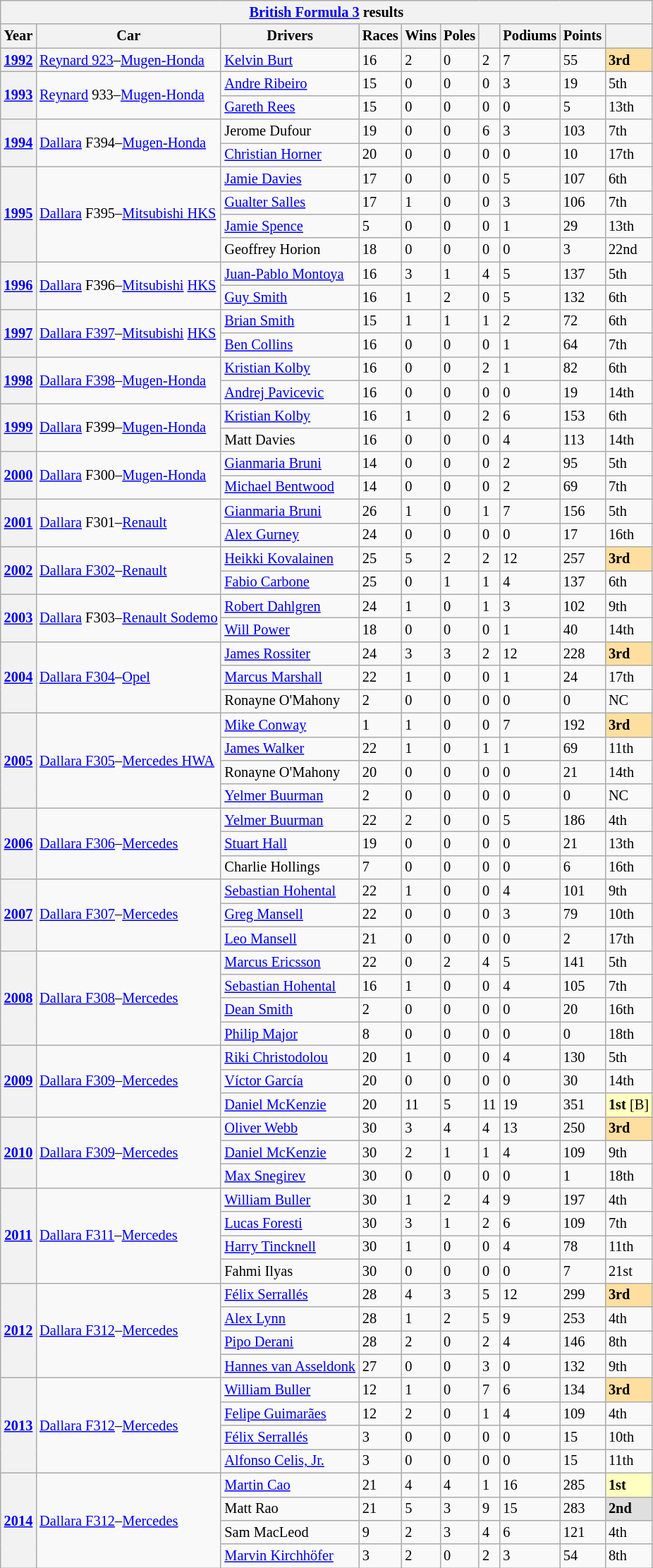<table class="wikitable" style="font-size:85%">
<tr>
<th colspan=10><a href='#'>British Formula 3</a> results</th>
</tr>
<tr>
<th>Year</th>
<th>Car</th>
<th>Drivers</th>
<th>Races</th>
<th>Wins</th>
<th>Poles</th>
<th></th>
<th>Podiums</th>
<th>Points</th>
<th></th>
</tr>
<tr>
<th><a href='#'>1992</a></th>
<td><a href='#'>Reynard 923</a>–<a href='#'>Mugen-Honda</a></td>
<td> <a href='#'>Kelvin Burt</a></td>
<td>16</td>
<td>2</td>
<td>0</td>
<td>2</td>
<td>7</td>
<td>55</td>
<td style="background:#FFDF9F;"><strong>3rd</strong></td>
</tr>
<tr>
<th rowspan=2><a href='#'>1993</a></th>
<td rowspan=2><a href='#'>Reynard</a> 933–<a href='#'>Mugen-Honda</a></td>
<td> <a href='#'>Andre Ribeiro</a></td>
<td>15</td>
<td>0</td>
<td>0</td>
<td>0</td>
<td>3</td>
<td>19</td>
<td>5th</td>
</tr>
<tr>
<td> <a href='#'>Gareth Rees</a></td>
<td>15</td>
<td>0</td>
<td>0</td>
<td>0</td>
<td>0</td>
<td>5</td>
<td>13th</td>
</tr>
<tr>
<th rowspan=2><a href='#'>1994</a></th>
<td rowspan=2><a href='#'>Dallara</a> F394–<a href='#'>Mugen-Honda</a></td>
<td> Jerome Dufour</td>
<td>19</td>
<td>0</td>
<td>0</td>
<td>6</td>
<td>3</td>
<td>103</td>
<td>7th</td>
</tr>
<tr>
<td> <a href='#'>Christian Horner</a></td>
<td>20</td>
<td>0</td>
<td>0</td>
<td>0</td>
<td>0</td>
<td>10</td>
<td>17th</td>
</tr>
<tr>
<th rowspan=4><a href='#'>1995</a></th>
<td rowspan=4><a href='#'>Dallara</a> F395–<a href='#'>Mitsubishi HKS</a></td>
<td> <a href='#'>Jamie Davies</a></td>
<td>17</td>
<td>0</td>
<td>0</td>
<td>0</td>
<td>5</td>
<td>107</td>
<td>6th</td>
</tr>
<tr>
<td> <a href='#'>Gualter Salles</a></td>
<td>17</td>
<td>1</td>
<td>0</td>
<td>0</td>
<td>3</td>
<td>106</td>
<td>7th</td>
</tr>
<tr>
<td> <a href='#'>Jamie Spence</a></td>
<td>5</td>
<td>0</td>
<td>0</td>
<td>0</td>
<td>1</td>
<td>29</td>
<td>13th</td>
</tr>
<tr>
<td> Geoffrey Horion</td>
<td>18</td>
<td>0</td>
<td>0</td>
<td>0</td>
<td>0</td>
<td>3</td>
<td>22nd</td>
</tr>
<tr>
<th rowspan=2><a href='#'>1996</a></th>
<td rowspan=2><a href='#'>Dallara</a> F396–<a href='#'>Mitsubishi</a> <a href='#'>HKS</a></td>
<td> <a href='#'>Juan-Pablo Montoya</a></td>
<td>16</td>
<td>3</td>
<td>1</td>
<td>4</td>
<td>5</td>
<td>137</td>
<td>5th</td>
</tr>
<tr>
<td> <a href='#'>Guy Smith</a></td>
<td>16</td>
<td>1</td>
<td>2</td>
<td>0</td>
<td>5</td>
<td>132</td>
<td>6th</td>
</tr>
<tr>
<th rowspan=2><a href='#'>1997</a></th>
<td rowspan=2><a href='#'>Dallara F397</a>–<a href='#'>Mitsubishi</a> <a href='#'>HKS</a></td>
<td> <a href='#'>Brian Smith</a></td>
<td>15</td>
<td>1</td>
<td>1</td>
<td>1</td>
<td>2</td>
<td>72</td>
<td>6th</td>
</tr>
<tr>
<td> <a href='#'>Ben Collins</a></td>
<td>16</td>
<td>0</td>
<td>0</td>
<td>0</td>
<td>1</td>
<td>64</td>
<td>7th</td>
</tr>
<tr>
<th rowspan=2><a href='#'>1998</a></th>
<td rowspan=2><a href='#'>Dallara F398</a>–<a href='#'>Mugen-Honda</a></td>
<td> <a href='#'>Kristian Kolby</a></td>
<td>16</td>
<td>0</td>
<td>0</td>
<td>2</td>
<td>1</td>
<td>82</td>
<td>6th</td>
</tr>
<tr>
<td> <a href='#'>Andrej Pavicevic</a></td>
<td>16</td>
<td>0</td>
<td>0</td>
<td>0</td>
<td>0</td>
<td>19</td>
<td>14th</td>
</tr>
<tr>
<th rowspan=2><a href='#'>1999</a></th>
<td rowspan=2><a href='#'>Dallara</a> F399–<a href='#'>Mugen-Honda</a></td>
<td> <a href='#'>Kristian Kolby</a></td>
<td>16</td>
<td>1</td>
<td>0</td>
<td>2</td>
<td>6</td>
<td>153</td>
<td>6th</td>
</tr>
<tr>
<td> Matt Davies</td>
<td>16</td>
<td>0</td>
<td>0</td>
<td>0</td>
<td>4</td>
<td>113</td>
<td>14th</td>
</tr>
<tr>
<th rowspan=2><a href='#'>2000</a></th>
<td rowspan=2><a href='#'>Dallara</a> F300–<a href='#'>Mugen-Honda</a></td>
<td> <a href='#'>Gianmaria Bruni</a></td>
<td>14</td>
<td>0</td>
<td>0</td>
<td>0</td>
<td>2</td>
<td>95</td>
<td>5th</td>
</tr>
<tr>
<td> <a href='#'>Michael Bentwood</a></td>
<td>14</td>
<td>0</td>
<td>0</td>
<td>0</td>
<td>2</td>
<td>69</td>
<td>7th</td>
</tr>
<tr>
<th rowspan=2><a href='#'>2001</a></th>
<td rowspan=2><a href='#'>Dallara</a> F301–<a href='#'>Renault</a></td>
<td> <a href='#'>Gianmaria Bruni</a></td>
<td>26</td>
<td>1</td>
<td>0</td>
<td>1</td>
<td>7</td>
<td>156</td>
<td>5th</td>
</tr>
<tr>
<td> <a href='#'>Alex Gurney</a></td>
<td>24</td>
<td>0</td>
<td>0</td>
<td>0</td>
<td>0</td>
<td>17</td>
<td>16th</td>
</tr>
<tr>
<th rowspan=2><a href='#'>2002</a></th>
<td rowspan=2><a href='#'>Dallara F302</a>–<a href='#'>Renault</a></td>
<td> <a href='#'>Heikki Kovalainen</a></td>
<td>25</td>
<td>5</td>
<td>2</td>
<td>2</td>
<td>12</td>
<td>257</td>
<td style="background:#FFDF9F;"><strong>3rd</strong></td>
</tr>
<tr>
<td> <a href='#'>Fabio Carbone</a></td>
<td>25</td>
<td>0</td>
<td>1</td>
<td>1</td>
<td>4</td>
<td>137</td>
<td>6th</td>
</tr>
<tr>
<th rowspan=2><a href='#'>2003</a></th>
<td rowspan=2><a href='#'>Dallara</a> F303–<a href='#'>Renault Sodemo</a></td>
<td> <a href='#'>Robert Dahlgren</a></td>
<td>24</td>
<td>1</td>
<td>0</td>
<td>1</td>
<td>3</td>
<td>102</td>
<td>9th</td>
</tr>
<tr>
<td> <a href='#'>Will Power</a></td>
<td>18</td>
<td>0</td>
<td>0</td>
<td>0</td>
<td>1</td>
<td>40</td>
<td>14th</td>
</tr>
<tr>
<th rowspan=3><a href='#'>2004</a></th>
<td rowspan=3><a href='#'>Dallara F304</a>–<a href='#'>Opel</a></td>
<td> <a href='#'>James Rossiter</a></td>
<td>24</td>
<td>3</td>
<td>3</td>
<td>2</td>
<td>12</td>
<td>228</td>
<td style="background:#FFDF9F;"><strong>3rd</strong></td>
</tr>
<tr>
<td> <a href='#'>Marcus Marshall</a></td>
<td>22</td>
<td>1</td>
<td>0</td>
<td>0</td>
<td>1</td>
<td>24</td>
<td>17th</td>
</tr>
<tr>
<td> Ronayne O'Mahony</td>
<td>2</td>
<td>0</td>
<td>0</td>
<td>0</td>
<td>0</td>
<td>0</td>
<td>NC</td>
</tr>
<tr>
<th rowspan=4><a href='#'>2005</a></th>
<td rowspan=4><a href='#'>Dallara F305</a>–<a href='#'>Mercedes HWA</a></td>
<td> <a href='#'>Mike Conway</a></td>
<td>1</td>
<td>1</td>
<td>0</td>
<td>0</td>
<td>7</td>
<td>192</td>
<td style="background:#FFDF9F;"><strong>3rd</strong></td>
</tr>
<tr>
<td> <a href='#'>James Walker</a></td>
<td>22</td>
<td>1</td>
<td>0</td>
<td>1</td>
<td>1</td>
<td>69</td>
<td>11th</td>
</tr>
<tr>
<td> Ronayne O'Mahony</td>
<td>20</td>
<td>0</td>
<td>0</td>
<td>0</td>
<td>0</td>
<td>21</td>
<td>14th</td>
</tr>
<tr>
<td> <a href='#'>Yelmer Buurman</a></td>
<td>2</td>
<td>0</td>
<td>0</td>
<td>0</td>
<td>0</td>
<td>0</td>
<td>NC</td>
</tr>
<tr>
<th rowspan=3><a href='#'>2006</a></th>
<td rowspan=3><a href='#'>Dallara F306</a>–<a href='#'>Mercedes</a></td>
<td> <a href='#'>Yelmer Buurman</a></td>
<td>22</td>
<td>2</td>
<td>0</td>
<td>0</td>
<td>5</td>
<td>186</td>
<td>4th</td>
</tr>
<tr>
<td> <a href='#'>Stuart Hall</a></td>
<td>19</td>
<td>0</td>
<td>0</td>
<td>0</td>
<td>0</td>
<td>21</td>
<td>13th</td>
</tr>
<tr>
<td> Charlie Hollings</td>
<td>7</td>
<td>0</td>
<td>0</td>
<td>0</td>
<td>0</td>
<td>6</td>
<td>16th</td>
</tr>
<tr>
<th rowspan=3><a href='#'>2007</a></th>
<td rowspan=3><a href='#'>Dallara F307</a>–<a href='#'>Mercedes</a></td>
<td> <a href='#'>Sebastian Hohental</a></td>
<td>22</td>
<td>1</td>
<td>0</td>
<td>0</td>
<td>4</td>
<td>101</td>
<td>9th</td>
</tr>
<tr>
<td> <a href='#'>Greg Mansell</a></td>
<td>22</td>
<td>0</td>
<td>0</td>
<td>0</td>
<td>3</td>
<td>79</td>
<td>10th</td>
</tr>
<tr>
<td> <a href='#'>Leo Mansell</a></td>
<td>21</td>
<td>0</td>
<td>0</td>
<td>0</td>
<td>0</td>
<td>2</td>
<td>17th</td>
</tr>
<tr>
<th rowspan=4><a href='#'>2008</a></th>
<td rowspan=4><a href='#'>Dallara F308</a>–<a href='#'>Mercedes</a></td>
<td> <a href='#'>Marcus Ericsson</a></td>
<td>22</td>
<td>0</td>
<td>2</td>
<td>4</td>
<td>5</td>
<td>141</td>
<td>5th</td>
</tr>
<tr>
<td> <a href='#'>Sebastian Hohental</a></td>
<td>16</td>
<td>1</td>
<td>0</td>
<td>0</td>
<td>4</td>
<td>105</td>
<td>7th</td>
</tr>
<tr>
<td> <a href='#'>Dean Smith</a></td>
<td>2</td>
<td>0</td>
<td>0</td>
<td>0</td>
<td>0</td>
<td>20</td>
<td>16th</td>
</tr>
<tr>
<td> <a href='#'>Philip Major</a></td>
<td>8</td>
<td>0</td>
<td>0</td>
<td>0</td>
<td>0</td>
<td>0</td>
<td>18th</td>
</tr>
<tr>
<th rowspan=3><a href='#'>2009</a></th>
<td rowspan=3><a href='#'>Dallara F309</a>–<a href='#'>Mercedes</a></td>
<td> <a href='#'>Riki Christodolou</a></td>
<td>20</td>
<td>1</td>
<td>0</td>
<td>0</td>
<td>4</td>
<td>130</td>
<td>5th</td>
</tr>
<tr>
<td> <a href='#'>Víctor García</a></td>
<td>20</td>
<td>0</td>
<td>0</td>
<td>0</td>
<td>0</td>
<td>30</td>
<td>14th</td>
</tr>
<tr>
<td> <a href='#'>Daniel McKenzie</a></td>
<td>20</td>
<td>11</td>
<td>5</td>
<td>11</td>
<td>19</td>
<td>351</td>
<td style="background:#FFFFBF;"><strong>1st</strong> [B]</td>
</tr>
<tr>
<th rowspan=3><a href='#'>2010</a></th>
<td rowspan=3><a href='#'>Dallara F309</a>–<a href='#'>Mercedes</a></td>
<td> <a href='#'>Oliver Webb</a></td>
<td>30</td>
<td>3</td>
<td>4</td>
<td>4</td>
<td>13</td>
<td>250</td>
<td style="background:#FFDF9F;"><strong>3rd</strong></td>
</tr>
<tr>
<td> <a href='#'>Daniel McKenzie</a></td>
<td>30</td>
<td>2</td>
<td>1</td>
<td>1</td>
<td>4</td>
<td>109</td>
<td>9th</td>
</tr>
<tr>
<td> <a href='#'>Max Snegirev</a></td>
<td>30</td>
<td>0</td>
<td>0</td>
<td>0</td>
<td>0</td>
<td>1</td>
<td>18th</td>
</tr>
<tr>
<th rowspan=4><a href='#'>2011</a></th>
<td rowspan=4><a href='#'>Dallara F311</a>–<a href='#'>Mercedes</a></td>
<td> <a href='#'>William Buller</a></td>
<td>30</td>
<td>1</td>
<td>2</td>
<td>4</td>
<td>9</td>
<td>197</td>
<td>4th</td>
</tr>
<tr>
<td> <a href='#'>Lucas Foresti</a></td>
<td>30</td>
<td>3</td>
<td>1</td>
<td>2</td>
<td>6</td>
<td>109</td>
<td>7th</td>
</tr>
<tr>
<td> <a href='#'>Harry Tincknell</a></td>
<td>30</td>
<td>1</td>
<td>0</td>
<td>0</td>
<td>4</td>
<td>78</td>
<td>11th</td>
</tr>
<tr>
<td> Fahmi Ilyas</td>
<td>30</td>
<td>0</td>
<td>0</td>
<td>0</td>
<td>0</td>
<td>7</td>
<td>21st</td>
</tr>
<tr>
<th rowspan=4><a href='#'>2012</a></th>
<td rowspan=4><a href='#'>Dallara F312</a>–<a href='#'>Mercedes</a></td>
<td> <a href='#'>Félix Serrallés</a></td>
<td>28</td>
<td>4</td>
<td>3</td>
<td>5</td>
<td>12</td>
<td>299</td>
<td style="background:#FFDF9F;"><strong>3rd</strong></td>
</tr>
<tr>
<td> <a href='#'>Alex Lynn</a></td>
<td>28</td>
<td>1</td>
<td>2</td>
<td>5</td>
<td>9</td>
<td>253</td>
<td>4th</td>
</tr>
<tr>
<td> <a href='#'>Pipo Derani</a></td>
<td>28</td>
<td>2</td>
<td>0</td>
<td>2</td>
<td>4</td>
<td>146</td>
<td>8th</td>
</tr>
<tr>
<td> <a href='#'>Hannes van Asseldonk</a></td>
<td>27</td>
<td>0</td>
<td>0</td>
<td>3</td>
<td>0</td>
<td>132</td>
<td>9th</td>
</tr>
<tr>
<th rowspan=4><a href='#'>2013</a></th>
<td rowspan=4><a href='#'>Dallara F312</a>–<a href='#'>Mercedes</a></td>
<td> <a href='#'>William Buller</a></td>
<td>12</td>
<td>1</td>
<td>0</td>
<td>7</td>
<td>6</td>
<td>134</td>
<td style="background:#FFDF9F;"><strong>3rd</strong></td>
</tr>
<tr>
<td> <a href='#'>Felipe Guimarães</a></td>
<td>12</td>
<td>2</td>
<td>0</td>
<td>1</td>
<td>4</td>
<td>109</td>
<td>4th</td>
</tr>
<tr>
<td> <a href='#'>Félix Serrallés</a></td>
<td>3</td>
<td>0</td>
<td>0</td>
<td>0</td>
<td>0</td>
<td>15</td>
<td>10th</td>
</tr>
<tr>
<td> <a href='#'>Alfonso Celis, Jr.</a></td>
<td>3</td>
<td>0</td>
<td>0</td>
<td>0</td>
<td>0</td>
<td>15</td>
<td>11th</td>
</tr>
<tr>
<th rowspan=4><a href='#'>2014</a></th>
<td rowspan=4><a href='#'>Dallara F312</a>–<a href='#'>Mercedes</a></td>
<td> <a href='#'>Martin Cao</a></td>
<td>21</td>
<td>4</td>
<td>4</td>
<td>1</td>
<td>16</td>
<td>285</td>
<td style="background:#FFFFBF;"><strong>1st</strong></td>
</tr>
<tr>
<td> Matt Rao</td>
<td>21</td>
<td>5</td>
<td>3</td>
<td>9</td>
<td>15</td>
<td>283</td>
<td style="background:#DFDFDF;"><strong>2nd</strong></td>
</tr>
<tr>
<td> Sam MacLeod</td>
<td>9</td>
<td>2</td>
<td>3</td>
<td>4</td>
<td>6</td>
<td>121</td>
<td>4th</td>
</tr>
<tr>
<td> <a href='#'>Marvin Kirchhöfer</a></td>
<td>3</td>
<td>2</td>
<td>0</td>
<td>2</td>
<td>3</td>
<td>54</td>
<td>8th</td>
</tr>
</table>
